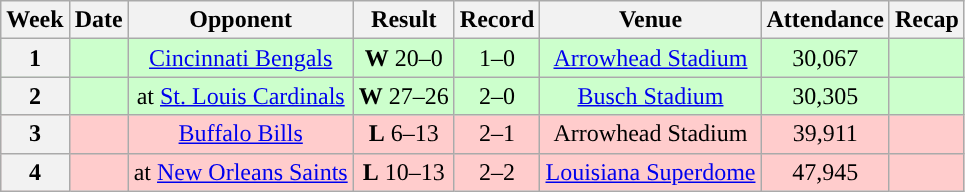<table class="wikitable" style="text-align:center">
<tr>
<th>Week</th>
<th>Date</th>
<th>Opponent</th>
<th>Result</th>
<th>Record</th>
<th>Venue</th>
<th>Attendance</th>
<th>Recap</th>
</tr>
<tr style="background:#cfc">
<th>1</th>
<td></td>
<td><a href='#'>Cincinnati Bengals</a></td>
<td><strong>W</strong> 20–0</td>
<td>1–0</td>
<td><a href='#'>Arrowhead Stadium</a></td>
<td>30,067</td>
<td></td>
</tr>
<tr style="background:#cfc">
<th>2</th>
<td></td>
<td>at <a href='#'>St. Louis Cardinals</a></td>
<td><strong>W</strong> 27–26</td>
<td>2–0</td>
<td><a href='#'>Busch Stadium</a></td>
<td>30,305</td>
<td></td>
</tr>
<tr style="background:#fcc">
<th>3</th>
<td></td>
<td><a href='#'>Buffalo Bills</a></td>
<td><strong>L</strong> 6–13</td>
<td>2–1</td>
<td>Arrowhead Stadium</td>
<td>39,911</td>
<td></td>
</tr>
<tr style="background:#fcc">
<th>4</th>
<td></td>
<td>at <a href='#'>New Orleans Saints</a></td>
<td><strong>L</strong> 10–13</td>
<td>2–2</td>
<td><a href='#'>Louisiana Superdome</a></td>
<td>47,945</td>
<td></td>
</tr>
</table>
